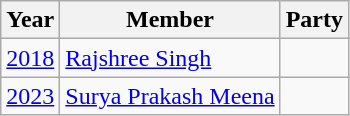<table class="wikitable sortable">
<tr>
<th>Year</th>
<th>Member</th>
<th colspan=2>Party</th>
</tr>
<tr>
<td><a href='#'>2018</a></td>
<td><a href='#'>Rajshree Singh</a></td>
<td></td>
</tr>
<tr>
<td><a href='#'>2023</a></td>
<td><a href='#'>Surya Prakash Meena</a></td>
</tr>
</table>
